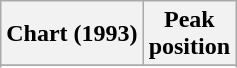<table class="wikitable sortable">
<tr>
<th>Chart (1993)</th>
<th>Peak<br>position</th>
</tr>
<tr>
</tr>
<tr>
</tr>
<tr>
</tr>
<tr>
</tr>
</table>
